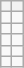<table class="wikitable">
<tr>
<th></th>
<th></th>
</tr>
<tr>
<td></td>
<td></td>
</tr>
<tr>
<td></td>
<td></td>
</tr>
<tr>
<td></td>
<td></td>
</tr>
<tr>
<td></td>
<td></td>
</tr>
<tr>
<td></td>
<td></td>
</tr>
</table>
